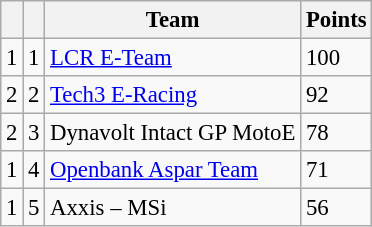<table class="wikitable" style="font-size: 95%;">
<tr>
<th></th>
<th></th>
<th>Team</th>
<th>Points</th>
</tr>
<tr>
<td> 1</td>
<td align=center>1</td>
<td> <a href='#'>LCR E-Team</a></td>
<td align=left>100</td>
</tr>
<tr>
<td> 2</td>
<td align=center>2</td>
<td> <a href='#'>Tech3 E-Racing</a></td>
<td align=left>92</td>
</tr>
<tr>
<td> 2</td>
<td align=center>3</td>
<td> Dynavolt Intact GP MotoE</td>
<td align=left>78</td>
</tr>
<tr>
<td> 1</td>
<td align=center>4</td>
<td> <a href='#'>Openbank Aspar Team</a></td>
<td align=left>71</td>
</tr>
<tr>
<td> 1</td>
<td align=center>5</td>
<td> Axxis – MSi</td>
<td align=left>56</td>
</tr>
</table>
